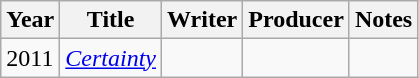<table class="wikitable sortable">
<tr>
<th>Year</th>
<th>Title</th>
<th>Writer</th>
<th>Producer</th>
<th class="unsortable">Notes</th>
</tr>
<tr>
<td>2011</td>
<td><em><a href='#'>Certainty</a></em></td>
<td></td>
<td></td>
<td></td>
</tr>
</table>
